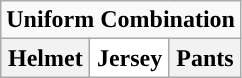<table class="wikitable">
<tr>
<td align="center" Colspan="3"><strong>Uniform Combination</strong></td>
</tr>
<tr align="center">
<th>Helmet</th>
<th style="background:#FFFFFF;">Jersey</th>
<th>Pants</th>
</tr>
</table>
